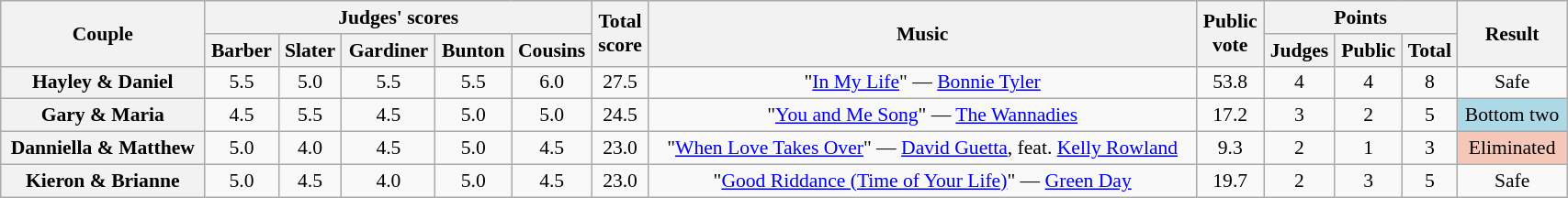<table class="wikitable sortable" style="text-align:center; ; font-size:90%; width:90%">
<tr>
<th scope="col" rowspan=2>Couple</th>
<th scope="col" colspan=5 class="unsortable">Judges' scores</th>
<th scope="col" rowspan=2>Total<br>score</th>
<th scope="col" rowspan=2 class="unsortable">Music</th>
<th scope="col" rowspan=2>Public<br>vote</th>
<th scope="col" colspan=3>Points</th>
<th scope="col" rowspan=2 class="unsortable">Result</th>
</tr>
<tr>
<th class="unsortable">Barber</th>
<th class="unsortable">Slater</th>
<th class="unsortable">Gardiner</th>
<th class="unsortable">Bunton</th>
<th class="unsortable">Cousins</th>
<th class="unsortable">Judges</th>
<th class="unsortable">Public</th>
<th>Total</th>
</tr>
<tr>
<th scope="row">Hayley & Daniel</th>
<td style="text-align:center;">5.5</td>
<td style="text-align:center;">5.0</td>
<td style="text-align:center;">5.5</td>
<td style="text-align:center;">5.5</td>
<td style="text-align:center;">6.0</td>
<td style="text-align:center;">27.5</td>
<td style="text-align:center;">"<a href='#'>In My Life</a>" — <a href='#'>Bonnie Tyler</a></td>
<td>53.8</td>
<td style="text-align:center;">4</td>
<td style="text-align:center;">4</td>
<td style="text-align:center;">8</td>
<td style="text-align:center;">Safe</td>
</tr>
<tr>
<th scope="row">Gary & Maria</th>
<td style="text-align:center;">4.5</td>
<td style="text-align:center;">5.5</td>
<td style="text-align:center;">4.5</td>
<td style="text-align:center;">5.0</td>
<td style="text-align:center;">5.0</td>
<td style="text-align:center;">24.5</td>
<td style="text-align:center;">"<a href='#'>You and Me Song</a>" — <a href='#'>The Wannadies</a></td>
<td>17.2</td>
<td style="text-align:center;">3</td>
<td style="text-align:center;">2</td>
<td style="text-align:center;">5</td>
<td bgcolor=lightblue>Bottom two</td>
</tr>
<tr>
<th scope="row">Danniella & Matthew</th>
<td style="text-align:center;">5.0</td>
<td style="text-align:center;">4.0</td>
<td style="text-align:center;">4.5</td>
<td style="text-align:center;">5.0</td>
<td style="text-align:center;">4.5</td>
<td style="text-align:center;">23.0</td>
<td style="text-align:center;">"<a href='#'>When Love Takes Over</a>" — <a href='#'>David Guetta</a>, feat.  <a href='#'>Kelly Rowland</a></td>
<td>9.3</td>
<td style="text-align:center;">2</td>
<td style="text-align:center;">1</td>
<td style="text-align:center;">3</td>
<td bgcolor="f4c7b8">Eliminated</td>
</tr>
<tr>
<th scope="row">Kieron & Brianne</th>
<td style="text-align:center;">5.0</td>
<td style="text-align:center;">4.5</td>
<td style="text-align:center;">4.0</td>
<td style="text-align:center;">5.0</td>
<td style="text-align:center;">4.5</td>
<td style="text-align:center;">23.0</td>
<td style="text-align:center;">"<a href='#'>Good Riddance (Time of Your Life)</a>" — <a href='#'>Green Day</a></td>
<td>19.7</td>
<td style="text-align:center;">2</td>
<td style="text-align:center;">3</td>
<td style="text-align:center;">5</td>
<td style="text-align:center;">Safe</td>
</tr>
</table>
